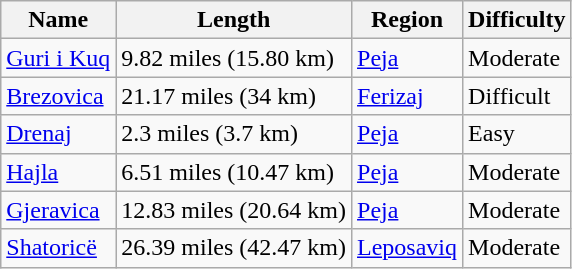<table class="wikitable">
<tr>
<th>Name</th>
<th>Length</th>
<th>Region</th>
<th>Difficulty</th>
</tr>
<tr>
<td><a href='#'>Guri i Kuq</a></td>
<td>9.82 miles  (15.80 km)</td>
<td><a href='#'>Peja</a></td>
<td>Moderate</td>
</tr>
<tr>
<td><a href='#'>Brezovica</a></td>
<td>21.17 miles (34 km)</td>
<td><a href='#'>Ferizaj</a></td>
<td>Difficult</td>
</tr>
<tr>
<td><a href='#'>Drenaj</a></td>
<td>2.3 miles (3.7 km)</td>
<td><a href='#'>Peja</a></td>
<td>Easy</td>
</tr>
<tr>
<td><a href='#'>Hajla</a></td>
<td>6.51 miles (10.47 km)</td>
<td><a href='#'>Peja</a></td>
<td>Moderate</td>
</tr>
<tr>
<td><a href='#'>Gjeravica</a></td>
<td>12.83 miles (20.64 km)</td>
<td><a href='#'>Peja</a></td>
<td>Moderate</td>
</tr>
<tr>
<td><a href='#'>Shatoricë</a></td>
<td>26.39 miles (42.47 km)</td>
<td><a href='#'>Leposaviq</a></td>
<td>Moderate</td>
</tr>
</table>
